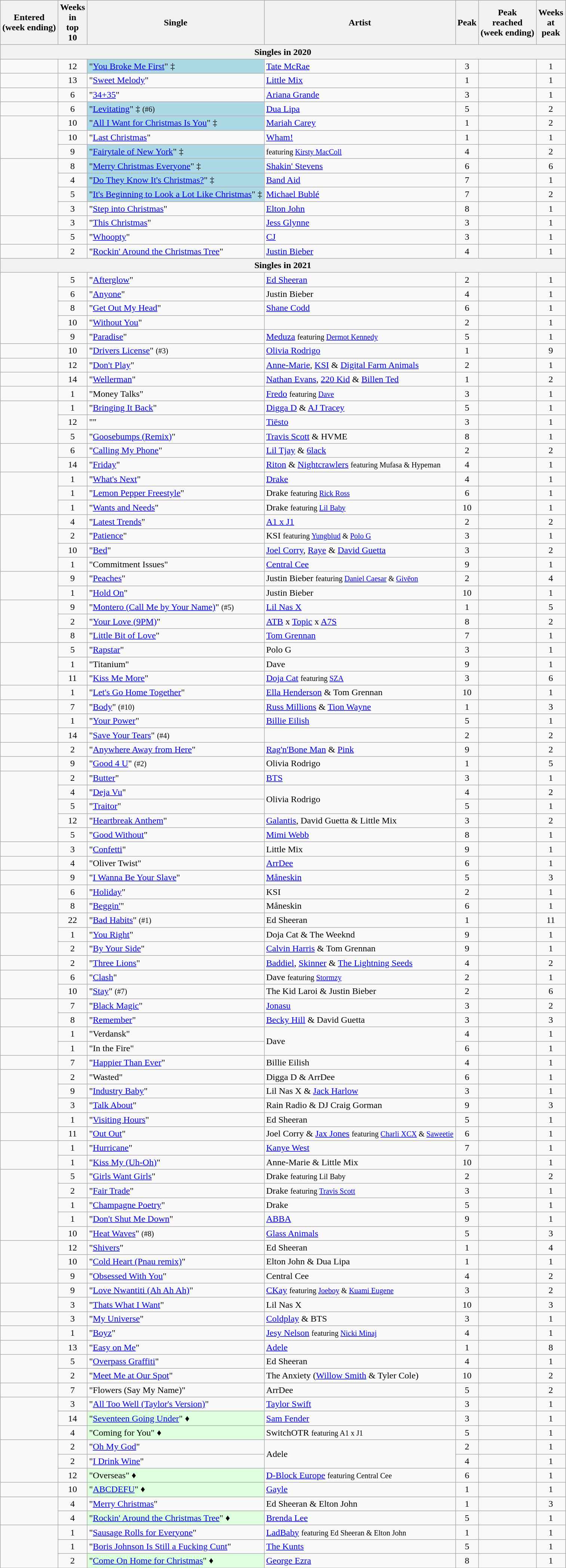<table class="wikitable sortable" style="text-align:center">
<tr>
<th>Entered <br>(week ending)</th>
<th data-sort-type="number">Weeks<br>in<br>top<br>10</th>
<th>Single</th>
<th>Artist</th>
<th data-sort-type="number">Peak</th>
<th>Peak<br>reached <br>(week ending)</th>
<th data-sort-type="number">Weeks<br>at<br>peak</th>
</tr>
<tr>
<th colspan="7">Singles in 2020</th>
</tr>
<tr>
<td></td>
<td>12</td>
<td align="left" bgcolor="lightblue">"<a href='#'>You Broke Me First</a>" ‡ </td>
<td align="left"><a href='#'>Tate McRae</a></td>
<td>3</td>
<td></td>
<td>1</td>
</tr>
<tr>
<td></td>
<td>13</td>
<td align="left">"<a href='#'>Sweet Melody</a>" </td>
<td align="left"><a href='#'>Little Mix</a></td>
<td>1</td>
<td></td>
<td>1</td>
</tr>
<tr>
<td></td>
<td>6</td>
<td align="left">"<a href='#'>34+35</a>" </td>
<td align="left"><a href='#'>Ariana Grande</a></td>
<td>3</td>
<td></td>
<td>1</td>
</tr>
<tr>
<td></td>
<td>6</td>
<td align="left" bgcolor="lightblue">"<a href='#'>Levitating</a>" ‡ <small>(#6)</small> </td>
<td align="left"><a href='#'>Dua Lipa</a></td>
<td>5</td>
<td></td>
<td>2</td>
</tr>
<tr>
<td rowspan="3"></td>
<td>10</td>
<td align="left" bgcolor="lightblue">"<a href='#'>All I Want for Christmas Is You</a>" ‡ </td>
<td align="left"><a href='#'>Mariah Carey</a></td>
<td>1</td>
<td></td>
<td>2</td>
</tr>
<tr>
<td>10</td>
<td align="left">"<a href='#'>Last Christmas</a>" </td>
<td align="left"><a href='#'>Wham!</a></td>
<td>1</td>
<td></td>
<td>1</td>
</tr>
<tr>
<td>9</td>
<td align="left" bgcolor="lightblue">"<a href='#'>Fairytale of New York</a>" ‡ </td>
<td align="left"> <small> featuring <a href='#'>Kirsty MacColl</a> </small></td>
<td>4</td>
<td></td>
<td>2</td>
</tr>
<tr>
<td rowspan="4"></td>
<td>8</td>
<td align="left" bgcolor="lightblue">"<a href='#'>Merry Christmas Everyone</a>" ‡ </td>
<td align="left"><a href='#'>Shakin' Stevens</a></td>
<td>6</td>
<td></td>
<td>6</td>
</tr>
<tr>
<td>4</td>
<td align="left" bgcolor="lightblue">"<a href='#'>Do They Know It's Christmas?</a>" ‡ </td>
<td align="left"><a href='#'>Band Aid</a></td>
<td>7</td>
<td></td>
<td>1</td>
</tr>
<tr>
<td>5</td>
<td align="left" bgcolor="lightblue">"<a href='#'>It's Beginning to Look a Lot Like Christmas</a>" ‡ </td>
<td align="left"><a href='#'>Michael Bublé</a></td>
<td>7</td>
<td></td>
<td>2</td>
</tr>
<tr>
<td>3</td>
<td align="left">"<a href='#'>Step into Christmas</a>" </td>
<td align="left"><a href='#'>Elton John</a></td>
<td>8</td>
<td></td>
<td>1</td>
</tr>
<tr>
<td rowspan="2"></td>
<td>3</td>
<td align="left">"<a href='#'>This Christmas</a>" </td>
<td align="left"><a href='#'>Jess Glynne</a></td>
<td>3</td>
<td></td>
<td>1</td>
</tr>
<tr>
<td>5</td>
<td align="left">"<a href='#'>Whoopty</a>" </td>
<td align="left"><a href='#'>CJ</a></td>
<td>3</td>
<td></td>
<td>1</td>
</tr>
<tr>
<td></td>
<td>2</td>
<td align="left">"<a href='#'>Rockin' Around the Christmas Tree</a>"</td>
<td align="left"><a href='#'>Justin Bieber</a></td>
<td>4</td>
<td></td>
<td>1</td>
</tr>
<tr>
<th colspan="7">Singles in 2021</th>
</tr>
<tr>
<td rowspan="5"></td>
<td>5</td>
<td align="left">"<a href='#'>Afterglow</a>"</td>
<td align="left"><a href='#'>Ed Sheeran</a></td>
<td>2</td>
<td></td>
<td>1</td>
</tr>
<tr>
<td>6</td>
<td align="left">"<a href='#'>Anyone</a>"</td>
<td align="left">Justin Bieber</td>
<td>4</td>
<td></td>
<td>1</td>
</tr>
<tr>
<td>8</td>
<td align="left">"<a href='#'>Get Out My Head</a>" </td>
<td align="left"><a href='#'>Shane Codd</a></td>
<td>6</td>
<td></td>
<td>1</td>
</tr>
<tr>
<td>10</td>
<td align="left">"<a href='#'>Without You</a>"</td>
<td align="left"></td>
<td>2</td>
<td></td>
<td>1</td>
</tr>
<tr>
<td>9</td>
<td align="left">"<a href='#'>Paradise</a>"</td>
<td align="left"><a href='#'>Meduza</a> <small> featuring <a href='#'>Dermot Kennedy</a> </small></td>
<td>5</td>
<td></td>
<td>1</td>
</tr>
<tr>
<td></td>
<td>10</td>
<td align="left">"<a href='#'>Drivers License</a>" <small>(#3)</small> </td>
<td align="left"><a href='#'>Olivia Rodrigo</a></td>
<td>1</td>
<td></td>
<td>9</td>
</tr>
<tr>
<td></td>
<td>12</td>
<td align="left">"<a href='#'>Don't Play</a>"</td>
<td align="left"><a href='#'>Anne-Marie</a>, <a href='#'>KSI</a> & <a href='#'>Digital Farm Animals</a></td>
<td>2</td>
<td></td>
<td>1</td>
</tr>
<tr>
<td></td>
<td>14</td>
<td align="left">"<a href='#'>Wellerman</a>"</td>
<td align="left"><a href='#'>Nathan Evans</a>, <a href='#'>220 Kid</a> & <a href='#'>Billen Ted</a></td>
<td>1</td>
<td></td>
<td>2</td>
</tr>
<tr>
<td></td>
<td>1</td>
<td align="left">"Money Talks"</td>
<td align="left"><a href='#'>Fredo</a> <small> featuring <a href='#'>Dave</a> </small></td>
<td>3</td>
<td></td>
<td>1</td>
</tr>
<tr>
<td rowspan="3"></td>
<td>1</td>
<td align="left">"<a href='#'>Bringing It Back</a>"</td>
<td align="left"><a href='#'>Digga D</a> & <a href='#'>AJ Tracey</a></td>
<td>5</td>
<td></td>
<td>1</td>
</tr>
<tr>
<td>12</td>
<td align="left">""</td>
<td align="left"><a href='#'>Tiësto</a></td>
<td>3</td>
<td></td>
<td>1</td>
</tr>
<tr>
<td>5</td>
<td align="left">"<a href='#'>Goosebumps (Remix)</a>" </td>
<td align="left"><a href='#'>Travis Scott</a> & HVME</td>
<td>8</td>
<td></td>
<td>1</td>
</tr>
<tr>
<td rowspan="2"></td>
<td>6</td>
<td align="left">"<a href='#'>Calling My Phone</a>"</td>
<td align="left"><a href='#'>Lil Tjay</a> & <a href='#'>6lack</a></td>
<td>2</td>
<td></td>
<td>2</td>
</tr>
<tr>
<td>14</td>
<td align="left">"<a href='#'>Friday</a>"</td>
<td align="left"><a href='#'>Riton</a> & <a href='#'>Nightcrawlers</a> <small> featuring Mufasa & Hypeman </small></td>
<td>4</td>
<td></td>
<td>1</td>
</tr>
<tr>
<td rowspan="3"></td>
<td>1</td>
<td align="left">"<a href='#'>What's Next</a>"</td>
<td align="left"><a href='#'>Drake</a></td>
<td>4</td>
<td></td>
<td>1</td>
</tr>
<tr>
<td>1</td>
<td align="left">"<a href='#'>Lemon Pepper Freestyle</a>"</td>
<td align="left">Drake <small> featuring <a href='#'>Rick Ross</a> </small></td>
<td>6</td>
<td></td>
<td>1</td>
</tr>
<tr>
<td>1</td>
<td align="left">"<a href='#'>Wants and Needs</a>"</td>
<td align="left">Drake <small> featuring <a href='#'>Lil Baby</a> </small></td>
<td>10</td>
<td></td>
<td>1</td>
</tr>
<tr>
<td rowspan="4"></td>
<td>4</td>
<td align="left">"<a href='#'>Latest Trends</a>" </td>
<td align="left"><a href='#'>A1 x J1</a></td>
<td>2</td>
<td></td>
<td>2</td>
</tr>
<tr>
<td>2</td>
<td align="left">"<a href='#'>Patience</a>"</td>
<td align="left">KSI <small> featuring <a href='#'>Yungblud</a> & <a href='#'>Polo G</a> </small></td>
<td>3</td>
<td></td>
<td>1</td>
</tr>
<tr>
<td>10</td>
<td align="left">"<a href='#'>Bed</a>"</td>
<td align="left"><a href='#'>Joel Corry</a>, <a href='#'>Raye</a> & <a href='#'>David Guetta</a></td>
<td>3</td>
<td></td>
<td>2</td>
</tr>
<tr>
<td>1</td>
<td align="left">"Commitment Issues"</td>
<td align="left"><a href='#'>Central Cee</a></td>
<td>9</td>
<td></td>
<td>1</td>
</tr>
<tr>
<td rowspan="2"></td>
<td>9</td>
<td align="left">"<a href='#'>Peaches</a>"</td>
<td align="left">Justin Bieber <small>featuring <a href='#'>Daniel Caesar</a> & <a href='#'>Givēon</a></small></td>
<td>2</td>
<td></td>
<td>4</td>
</tr>
<tr>
<td>1</td>
<td align="left">"<a href='#'>Hold On</a>"</td>
<td align="left">Justin Bieber</td>
<td>10</td>
<td></td>
<td>1</td>
</tr>
<tr>
<td rowspan="3"></td>
<td>9</td>
<td align="left">"<a href='#'>Montero (Call Me by Your Name)</a>" <small>(#5)</small></td>
<td align="left"><a href='#'>Lil Nas X</a></td>
<td>1</td>
<td></td>
<td>5</td>
</tr>
<tr>
<td>2</td>
<td align="left">"<a href='#'>Your Love (9PM)</a>"</td>
<td align="left"><a href='#'>ATB</a> x <a href='#'>Topic</a> x <a href='#'>A7S</a></td>
<td>8</td>
<td></td>
<td>2</td>
</tr>
<tr>
<td>8</td>
<td align="left">"<a href='#'>Little Bit of Love</a>"</td>
<td align="left"><a href='#'>Tom Grennan</a></td>
<td>7</td>
<td></td>
<td>1</td>
</tr>
<tr>
<td rowspan="3"></td>
<td>5</td>
<td align="left">"<a href='#'>Rapstar</a>"</td>
<td align="left">Polo G</td>
<td>3</td>
<td></td>
<td>1</td>
</tr>
<tr>
<td>1</td>
<td align="left">"Titanium"</td>
<td align="left">Dave</td>
<td>9</td>
<td></td>
<td>1</td>
</tr>
<tr>
<td>11</td>
<td align="left">"<a href='#'>Kiss Me More</a>"</td>
<td align="left"><a href='#'>Doja Cat</a> <small> featuring <a href='#'>SZA</a> </small></td>
<td>3</td>
<td></td>
<td>6</td>
</tr>
<tr>
<td></td>
<td>1</td>
<td align="left">"<a href='#'>Let's Go Home Together</a>"</td>
<td align="left"><a href='#'>Ella Henderson</a> & Tom Grennan</td>
<td>10</td>
<td></td>
<td>1</td>
</tr>
<tr>
<td></td>
<td>7</td>
<td align="left">"<a href='#'>Body</a>" <small>(#10)</small> </td>
<td align="left"><a href='#'>Russ Millions</a> & <a href='#'>Tion Wayne</a></td>
<td>1</td>
<td></td>
<td>3</td>
</tr>
<tr>
<td rowspan="2"></td>
<td>1</td>
<td align="left">"<a href='#'>Your Power</a>"</td>
<td align="left"><a href='#'>Billie Eilish</a></td>
<td>5</td>
<td></td>
<td>1</td>
</tr>
<tr>
<td>14</td>
<td align="left">"<a href='#'>Save Your Tears</a>" <small>(#4)</small> </td>
<td align="left"></td>
<td>2</td>
<td></td>
<td>2</td>
</tr>
<tr>
<td></td>
<td>2</td>
<td align="left">"<a href='#'>Anywhere Away from Here</a>"</td>
<td align="left"><a href='#'>Rag'n'Bone Man</a> & <a href='#'>Pink</a></td>
<td>9</td>
<td></td>
<td>2</td>
</tr>
<tr>
<td></td>
<td>9</td>
<td align="left">"<a href='#'>Good 4 U</a>" <small>(#2)</small></td>
<td align="left">Olivia Rodrigo</td>
<td>1</td>
<td></td>
<td>5</td>
</tr>
<tr>
<td rowspan="5"></td>
<td>2</td>
<td align="left">"<a href='#'>Butter</a>"</td>
<td align="left"><a href='#'>BTS</a></td>
<td>3</td>
<td></td>
<td>1</td>
</tr>
<tr>
<td>4</td>
<td align="left">"<a href='#'>Deja Vu</a>"</td>
<td rowspan="2" align="left">Olivia Rodrigo</td>
<td>4</td>
<td></td>
<td>2</td>
</tr>
<tr>
<td>5</td>
<td align="left">"<a href='#'>Traitor</a>" </td>
<td>5</td>
<td></td>
<td>1</td>
</tr>
<tr>
<td>12</td>
<td align="left">"<a href='#'>Heartbreak Anthem</a>"</td>
<td align="left"><a href='#'>Galantis</a>, David Guetta & Little Mix</td>
<td>3</td>
<td></td>
<td>2</td>
</tr>
<tr>
<td>5</td>
<td align="left">"<a href='#'>Good Without</a>"</td>
<td align="left"><a href='#'>Mimi Webb</a></td>
<td>8</td>
<td></td>
<td>1</td>
</tr>
<tr>
<td></td>
<td>3</td>
<td align="left">"<a href='#'>Confetti</a>"</td>
<td align="left">Little Mix</td>
<td>9</td>
<td></td>
<td>1</td>
</tr>
<tr>
<td></td>
<td>4</td>
<td align="left">"Oliver Twist"</td>
<td align="left"><a href='#'>ArrDee</a></td>
<td>6</td>
<td></td>
<td>1</td>
</tr>
<tr>
<td></td>
<td>9</td>
<td align="left">"<a href='#'>I Wanna Be Your Slave</a>"</td>
<td align="left"><a href='#'>Måneskin</a></td>
<td>5</td>
<td></td>
<td>3</td>
</tr>
<tr>
<td rowspan="2"></td>
<td>6</td>
<td align="left">"<a href='#'>Holiday</a>" </td>
<td align="left">KSI</td>
<td>2</td>
<td></td>
<td>1</td>
</tr>
<tr>
<td>8</td>
<td align="left">"<a href='#'>Beggin'</a>"</td>
<td align="left">Måneskin</td>
<td>6</td>
<td></td>
<td>1</td>
</tr>
<tr>
<td rowspan="3"></td>
<td>22</td>
<td align="left">"<a href='#'>Bad Habits</a>" <small>(#1)</small></td>
<td align="left">Ed Sheeran</td>
<td>1</td>
<td></td>
<td>11</td>
</tr>
<tr>
<td>1</td>
<td align="left">"<a href='#'>You Right</a>"</td>
<td align="left">Doja Cat & The Weeknd</td>
<td>9</td>
<td></td>
<td>1</td>
</tr>
<tr>
<td>2</td>
<td align="left">"<a href='#'>By Your Side</a>"</td>
<td align="left"><a href='#'>Calvin Harris</a> & Tom Grennan</td>
<td>9</td>
<td></td>
<td>1</td>
</tr>
<tr>
<td></td>
<td>2</td>
<td align="left">"<a href='#'>Three Lions</a>" </td>
<td align="left"><a href='#'>Baddiel</a>, <a href='#'>Skinner</a> & <a href='#'>The Lightning Seeds</a></td>
<td>4</td>
<td></td>
<td>2</td>
</tr>
<tr>
<td rowspan="2"></td>
<td>6</td>
<td align="left">"<a href='#'>Clash</a>"</td>
<td align="left">Dave <small>featuring <a href='#'>Stormzy</a></small></td>
<td>2</td>
<td></td>
<td>1</td>
</tr>
<tr>
<td>10</td>
<td align="left">"<a href='#'>Stay</a>" <small>(#7)</small></td>
<td align="left">The Kid Laroi & Justin Bieber</td>
<td>2</td>
<td></td>
<td>6</td>
</tr>
<tr>
<td rowspan="2"></td>
<td>7</td>
<td align="left">"<a href='#'>Black Magic</a>"</td>
<td align="left"><a href='#'>Jonasu</a></td>
<td>3</td>
<td></td>
<td>2</td>
</tr>
<tr>
<td>8</td>
<td align="left">"<a href='#'>Remember</a>"</td>
<td align="left"><a href='#'>Becky Hill</a> & David Guetta</td>
<td>3</td>
<td></td>
<td>3</td>
</tr>
<tr>
<td rowspan="2"></td>
<td>1</td>
<td align="left">"Verdansk"</td>
<td align="left" rowspan="2">Dave</td>
<td>4</td>
<td></td>
<td>1</td>
</tr>
<tr>
<td>1</td>
<td align="left">"In the Fire"</td>
<td>6</td>
<td></td>
<td>1</td>
</tr>
<tr>
<td></td>
<td>7</td>
<td align="left">"<a href='#'>Happier Than Ever</a>" </td>
<td align="left">Billie Eilish</td>
<td>4</td>
<td></td>
<td>1</td>
</tr>
<tr>
<td rowspan="3"></td>
<td>2</td>
<td align="left">"Wasted"</td>
<td align="left">Digga D & ArrDee</td>
<td>6</td>
<td></td>
<td>1</td>
</tr>
<tr>
<td>9</td>
<td align="left">"<a href='#'>Industry Baby</a>"</td>
<td align="left">Lil Nas X & <a href='#'>Jack Harlow</a></td>
<td>3</td>
<td></td>
<td>1</td>
</tr>
<tr>
<td>3</td>
<td align="left">"<a href='#'>Talk About</a>"</td>
<td align="left">Rain Radio & DJ Craig Gorman</td>
<td>9</td>
<td></td>
<td>3</td>
</tr>
<tr>
<td rowspan="2"></td>
<td>1</td>
<td align="left">"<a href='#'>Visiting Hours</a>"</td>
<td align="left">Ed Sheeran</td>
<td>5</td>
<td></td>
<td>1</td>
</tr>
<tr>
<td>11</td>
<td align="left">"<a href='#'>Out Out</a>"</td>
<td align="left">Joel Corry & <a href='#'>Jax Jones</a> <small> featuring <a href='#'>Charli XCX</a> & <a href='#'>Saweetie</a> </small></td>
<td>6</td>
<td></td>
<td>1</td>
</tr>
<tr>
<td rowspan="2"></td>
<td>1</td>
<td align="left">"<a href='#'>Hurricane</a>"</td>
<td align="left"><a href='#'>Kanye West</a></td>
<td>7</td>
<td></td>
<td>1</td>
</tr>
<tr>
<td>1</td>
<td align="left">"<a href='#'>Kiss My (Uh-Oh)</a>" </td>
<td align="left">Anne-Marie & Little Mix</td>
<td>10</td>
<td></td>
<td>1</td>
</tr>
<tr>
<td rowspan="5"></td>
<td>5</td>
<td align="left">"<a href='#'>Girls Want Girls</a>"</td>
<td align="left">Drake <small> featuring Lil Baby </small></td>
<td>2</td>
<td></td>
<td>2</td>
</tr>
<tr>
<td>2</td>
<td align="left">"<a href='#'>Fair Trade</a>"</td>
<td align="left">Drake <small> featuring <a href='#'>Travis Scott</a> </small></td>
<td>3</td>
<td></td>
<td>1</td>
</tr>
<tr>
<td>1</td>
<td align="left">"<a href='#'>Champagne Poetry</a>"</td>
<td align="left">Drake</td>
<td>5</td>
<td></td>
<td>1</td>
</tr>
<tr>
<td>1</td>
<td align="left">"<a href='#'>Don't Shut Me Down</a>"</td>
<td align="left"><a href='#'>ABBA</a></td>
<td>9</td>
<td></td>
<td>1</td>
</tr>
<tr>
<td>10</td>
<td align="left">"<a href='#'>Heat Waves</a>" <small>(#8)</small></td>
<td align="left"><a href='#'>Glass Animals</a></td>
<td>5</td>
<td></td>
<td>3</td>
</tr>
<tr>
<td rowspan="3"></td>
<td>12</td>
<td align="left">"<a href='#'>Shivers</a>" </td>
<td align="left">Ed Sheeran</td>
<td>1</td>
<td></td>
<td>4</td>
</tr>
<tr>
<td>10</td>
<td align="left">"<a href='#'>Cold Heart (Pnau remix)</a>"</td>
<td align="left">Elton John & Dua Lipa</td>
<td>1</td>
<td></td>
<td>1</td>
</tr>
<tr>
<td>9</td>
<td align="left">"<a href='#'>Obsessed With You</a>"</td>
<td align="left">Central Cee</td>
<td>4</td>
<td></td>
<td>2</td>
</tr>
<tr>
<td rowspan="2"></td>
<td>9</td>
<td align="left">"<a href='#'>Love Nwantiti (Ah Ah Ah)</a>"</td>
<td align="left"><a href='#'>CKay</a> <small>featuring <a href='#'>Joeboy</a> & <a href='#'>Kuami Eugene</a></small></td>
<td>3</td>
<td></td>
<td>2</td>
</tr>
<tr>
<td>3</td>
<td align="left">"<a href='#'>Thats What I Want</a>" </td>
<td align="left">Lil Nas X</td>
<td>10</td>
<td></td>
<td>3</td>
</tr>
<tr>
<td></td>
<td>3</td>
<td align="left">"<a href='#'>My Universe</a>" </td>
<td align="left"><a href='#'>Coldplay</a> & BTS</td>
<td>3</td>
<td></td>
<td>1</td>
</tr>
<tr>
<td></td>
<td>1</td>
<td align="left">"<a href='#'>Boyz</a>"</td>
<td align="left"><a href='#'>Jesy Nelson</a> <small> featuring <a href='#'>Nicki Minaj</a> </small></td>
<td>4</td>
<td></td>
<td>1</td>
</tr>
<tr>
<td></td>
<td>13</td>
<td align="left">"<a href='#'>Easy on Me</a>" </td>
<td align="left"><a href='#'>Adele</a></td>
<td>1</td>
<td></td>
<td>8</td>
</tr>
<tr>
<td rowspan="2"></td>
<td>5</td>
<td align="left">"<a href='#'>Overpass Graffiti</a>"</td>
<td align="left">Ed Sheeran</td>
<td>4</td>
<td></td>
<td>1</td>
</tr>
<tr>
<td>2</td>
<td align="left">"<a href='#'>Meet Me at Our Spot</a>"</td>
<td align="left">The Anxiety (<a href='#'>Willow Smith</a> & Tyler Cole)</td>
<td>10</td>
<td></td>
<td>2</td>
</tr>
<tr>
<td></td>
<td>7</td>
<td align="left">"Flowers (Say My Name)" </td>
<td align="left">ArrDee</td>
<td>5</td>
<td></td>
<td>2</td>
</tr>
<tr>
<td rowspan="3"></td>
<td>3</td>
<td align="left">"<a href='#'>All Too Well (Taylor's Version)</a>"</td>
<td align="left"><a href='#'>Taylor Swift</a></td>
<td>3</td>
<td></td>
<td>1</td>
</tr>
<tr>
<td>14</td>
<td align="left" bgcolor="#ddffdd">"<a href='#'>Seventeen Going Under</a>" ♦ </td>
<td align="left"><a href='#'>Sam Fender</a></td>
<td>3</td>
<td></td>
<td>1</td>
</tr>
<tr>
<td>4</td>
<td align="left" bgcolor="#ddffdd">"Coming for You" ♦ </td>
<td align="left">SwitchOTR <small> featuring A1 x J1</small></td>
<td>5</td>
<td></td>
<td>1</td>
</tr>
<tr>
<td rowspan="3"></td>
<td>2</td>
<td align="left">"<a href='#'>Oh My God</a>"</td>
<td align="left" rowspan="2">Adele</td>
<td>2</td>
<td></td>
<td>1</td>
</tr>
<tr>
<td>2</td>
<td align="left">"<a href='#'>I Drink Wine</a>"</td>
<td>4</td>
<td></td>
<td>1</td>
</tr>
<tr>
<td>12</td>
<td align="left" bgcolor="#ddffdd">"Overseas" ♦ </td>
<td align="left"><a href='#'>D-Block Europe</a> <small> featuring Central Cee </small></td>
<td>6</td>
<td></td>
<td>1</td>
</tr>
<tr>
<td></td>
<td>10</td>
<td align="left" bgcolor="#ddffdd">"<a href='#'>ABCDEFU</a>" ♦ </td>
<td align="left"><a href='#'>Gayle</a></td>
<td>1</td>
<td></td>
<td>1</td>
</tr>
<tr>
<td rowspan="2"></td>
<td>4</td>
<td align="left">"<a href='#'>Merry Christmas</a>"</td>
<td align="left">Ed Sheeran & Elton John</td>
<td>1</td>
<td></td>
<td>3</td>
</tr>
<tr>
<td>4</td>
<td align="left" bgcolor="#ddffdd">"<a href='#'>Rockin' Around the Christmas Tree</a>" ♦ </td>
<td align="left"><a href='#'>Brenda Lee</a></td>
<td>5</td>
<td></td>
<td>1</td>
</tr>
<tr>
<td rowspan="3"></td>
<td>1</td>
<td align="left">"<a href='#'>Sausage Rolls for Everyone</a>"</td>
<td align="left"><a href='#'>LadBaby</a> <small> featuring Ed Sheeran & Elton John </small></td>
<td>1</td>
<td></td>
<td>1</td>
</tr>
<tr>
<td>1</td>
<td align="left">"<a href='#'>Boris Johnson Is Still a Fucking Cunt</a>"</td>
<td align="left"><a href='#'>The Kunts</a></td>
<td>5</td>
<td></td>
<td>1</td>
</tr>
<tr>
<td>2</td>
<td align="left" bgcolor="#ddffdd">"<a href='#'>Come On Home for Christmas</a>" ♦</td>
<td align="left"><a href='#'>George Ezra</a></td>
<td>8</td>
<td></td>
<td>1</td>
</tr>
<tr>
</tr>
</table>
